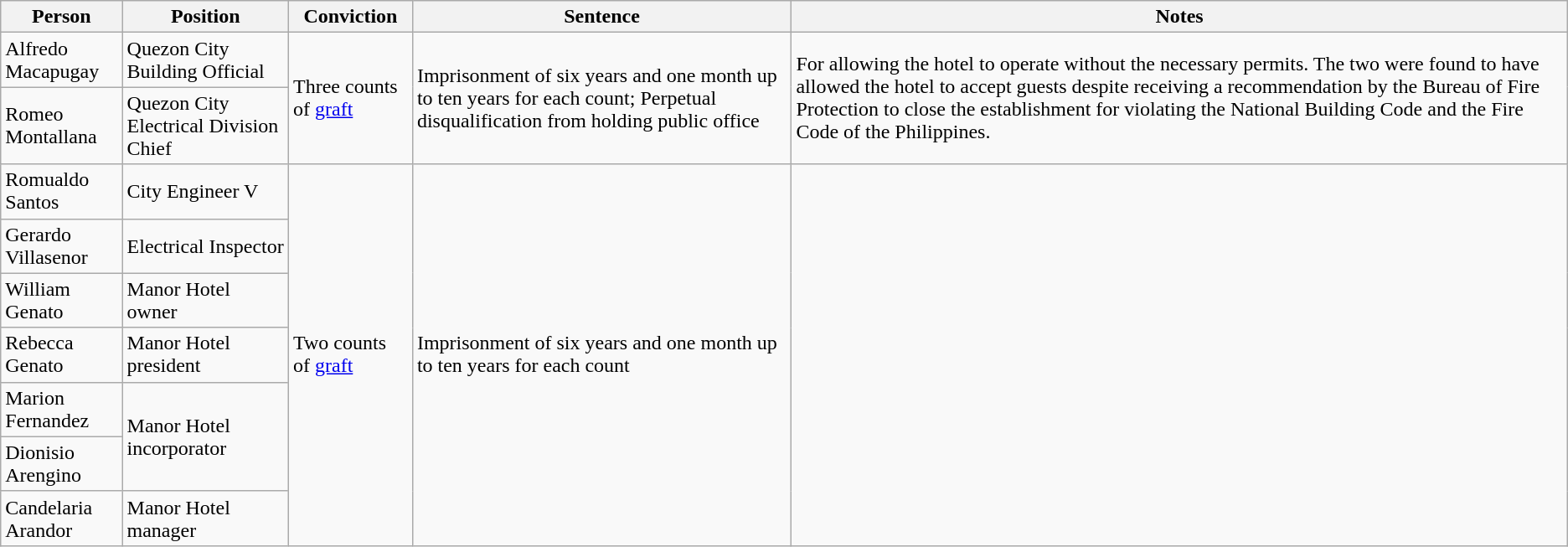<table class="wikitable">
<tr>
<th>Person</th>
<th>Position</th>
<th>Conviction</th>
<th>Sentence</th>
<th>Notes</th>
</tr>
<tr>
<td>Alfredo Macapugay</td>
<td>Quezon City Building Official</td>
<td rowspan=2>Three counts of <a href='#'>graft</a></td>
<td rowspan=2>Imprisonment of six years and one month up to ten years for each count; Perpetual disqualification from holding public office</td>
<td rowspan=2>For allowing the hotel to operate without the necessary permits. The two were found to have allowed the hotel to accept guests despite receiving a recommendation by the Bureau of Fire Protection to close the establishment for violating the National Building Code and the Fire Code of the Philippines.</td>
</tr>
<tr>
<td>Romeo Montallana</td>
<td>Quezon City Electrical Division Chief</td>
</tr>
<tr>
<td>Romualdo Santos</td>
<td>City Engineer V</td>
<td rowspan=7>Two counts of <a href='#'>graft</a></td>
<td rowspan=7>Imprisonment of six years and one month up to ten years for each count</td>
<td rowspan=7></td>
</tr>
<tr>
<td>Gerardo Villasenor</td>
<td>Electrical Inspector</td>
</tr>
<tr>
<td>William Genato</td>
<td>Manor Hotel owner</td>
</tr>
<tr>
<td>Rebecca Genato</td>
<td>Manor Hotel president</td>
</tr>
<tr>
<td>Marion Fernandez</td>
<td rowspan=2>Manor Hotel incorporator</td>
</tr>
<tr>
<td>Dionisio Arengino</td>
</tr>
<tr>
<td>Candelaria Arandor</td>
<td>Manor Hotel manager</td>
</tr>
</table>
